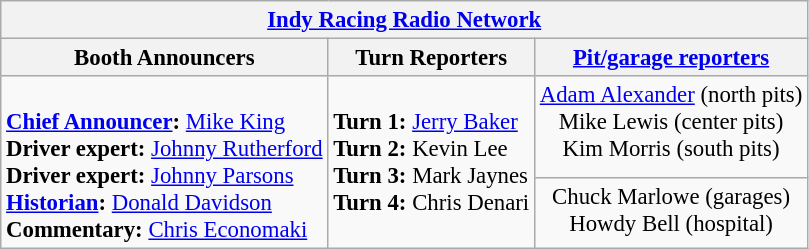<table class="wikitable" style="font-size: 95%;">
<tr>
<th colspan=3><a href='#'>Indy Racing Radio Network</a></th>
</tr>
<tr>
<th>Booth Announcers</th>
<th>Turn Reporters</th>
<th><a href='#'>Pit/garage reporters</a></th>
</tr>
<tr>
<td valign="top" rowspan=2><br><strong><a href='#'>Chief Announcer</a>:</strong> <a href='#'>Mike King</a><br>
<strong>Driver expert:</strong> <a href='#'>Johnny Rutherford</a><br>
<strong>Driver expert:</strong> <a href='#'>Johnny Parsons</a><br>
<strong><a href='#'>Historian</a>:</strong> <a href='#'>Donald Davidson</a><br>
<strong>Commentary:</strong> <a href='#'>Chris Economaki</a><br></td>
<td valign="top" rowspan=2><br><strong>Turn 1:</strong> <a href='#'>Jerry Baker</a><br>
<strong>Turn 2:</strong> Kevin Lee<br>
<strong>Turn 3:</strong> Mark Jaynes<br>
<strong>Turn 4:</strong> Chris Denari<br></td>
<td align="center" valign="top"><a href='#'>Adam Alexander</a> (north pits)<br>Mike Lewis (center pits)<br>Kim Morris (south pits)<br></td>
</tr>
<tr>
<td align="center" valign="top">Chuck Marlowe (garages)<br>Howdy Bell (hospital)<br></td>
</tr>
</table>
